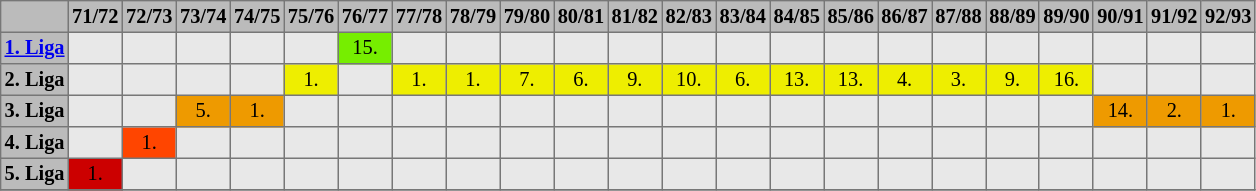<table border="1" style="border-collapse:collapse; font-size:85%; text-align:center; background-color:#E8E8E8; border-color:#777777; margin:10px" cellpadding="2px">
<tr bgcolor="#bbbbbb">
<th width=""></th>
<th width="">71/72</th>
<th width="">72/73</th>
<th width="">73/74</th>
<th width="">74/75</th>
<th width="">75/76</th>
<th width="">76/77</th>
<th width="">77/78</th>
<th width="">78/79</th>
<th width="">79/80</th>
<th width="">80/81</th>
<th width="">81/82</th>
<th width="">82/83</th>
<th width="">83/84</th>
<th width="">84/85</th>
<th width="">85/86</th>
<th width="">86/87</th>
<th width="">87/88</th>
<th width="">88/89</th>
<th width="">89/90</th>
<th width="">90/91</th>
<th width="">91/92</th>
<th width="">92/93</th>
</tr>
<tr>
<th bgcolor="#bbbbbb"><a href='#'>1. Liga</a> </th>
<td></td>
<td></td>
<td></td>
<td></td>
<td></td>
<td bgcolor="#76EE00">15.</td>
<td></td>
<td></td>
<td></td>
<td></td>
<td></td>
<td></td>
<td></td>
<td></td>
<td></td>
<td></td>
<td></td>
<td></td>
<td></td>
<td></td>
<td></td>
<td></td>
</tr>
<tr>
<th bgcolor="#bbbbbb">2. Liga </th>
<td></td>
<td></td>
<td></td>
<td></td>
<td bgcolor="#EEEE00">1.</td>
<td></td>
<td bgcolor="#EEEE00">1.</td>
<td bgcolor="#EEEE00">1.</td>
<td bgcolor="#EEEE00">7.</td>
<td bgcolor="#EEEE00">6.</td>
<td bgcolor="#EEEE00">9.</td>
<td bgcolor="#EEEE00">10.</td>
<td bgcolor="#EEEE00">6.</td>
<td bgcolor="#EEEE00">13.</td>
<td bgcolor="#EEEE00">13.</td>
<td bgcolor="#EEEE00">4.</td>
<td bgcolor="#EEEE00">3.</td>
<td bgcolor="#EEEE00">9.</td>
<td bgcolor="#EEEE00">16.</td>
<td></td>
<td></td>
<td></td>
</tr>
<tr>
<th bgcolor="#bbbbbb">3. Liga </th>
<td></td>
<td></td>
<td bgcolor="#EE9A00">5.</td>
<td bgcolor="#EE9A00">1.</td>
<td></td>
<td></td>
<td></td>
<td></td>
<td></td>
<td></td>
<td></td>
<td></td>
<td></td>
<td></td>
<td></td>
<td></td>
<td></td>
<td></td>
<td></td>
<td bgcolor="#EE9A00">14.</td>
<td bgcolor="#EE9A00">2.</td>
<td bgcolor="#EE9A00">1.</td>
</tr>
<tr>
<th bgcolor="#bbbbbb">4. Liga </th>
<td></td>
<td bgcolor="#FF4500">1.</td>
<td></td>
<td></td>
<td></td>
<td></td>
<td></td>
<td></td>
<td></td>
<td></td>
<td></td>
<td></td>
<td></td>
<td></td>
<td></td>
<td></td>
<td></td>
<td></td>
<td></td>
<td></td>
<td></td>
<td></td>
</tr>
<tr>
<th bgcolor="#bbbbbb">5. Liga </th>
<td bgcolor="#CC0000">1.</td>
<td></td>
<td></td>
<td></td>
<td></td>
<td></td>
<td></td>
<td></td>
<td></td>
<td></td>
<td></td>
<td></td>
<td></td>
<td></td>
<td></td>
<td></td>
<td></td>
<td></td>
<td></td>
<td></td>
<td></td>
<td></td>
</tr>
<tr>
</tr>
</table>
